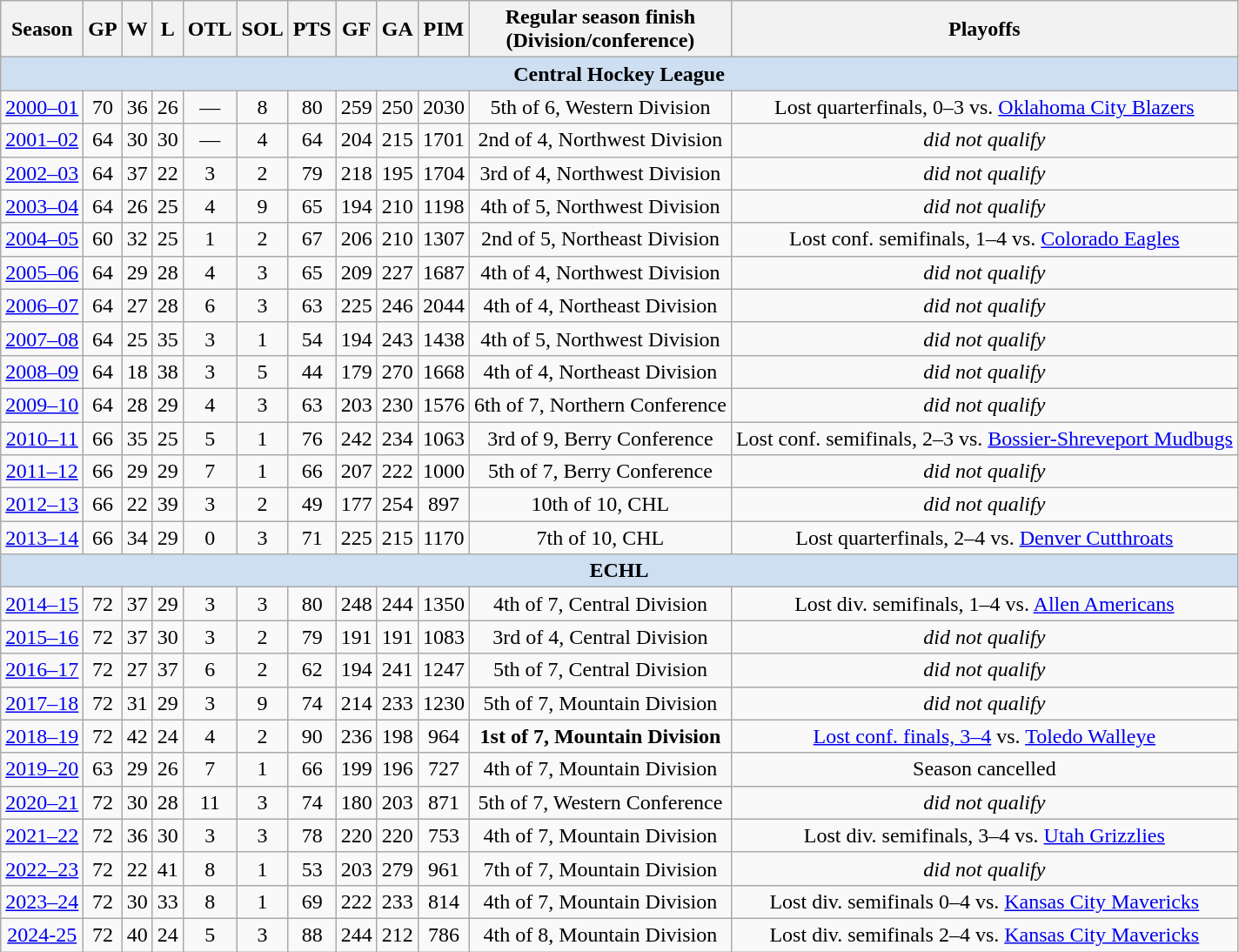<table class="wikitable" style="text-align:center">
<tr>
<th>Season</th>
<th>GP</th>
<th>W</th>
<th>L</th>
<th>OTL</th>
<th>SOL</th>
<th>PTS</th>
<th>GF</th>
<th>GA</th>
<th>PIM</th>
<th>Regular season finish<br>(Division/conference)</th>
<th>Playoffs</th>
</tr>
<tr>
<td colspan=20 bgcolor=#cedff2><strong>Central Hockey League</strong></td>
</tr>
<tr>
<td><a href='#'>2000–01</a></td>
<td>70</td>
<td>36</td>
<td>26</td>
<td>—</td>
<td>8</td>
<td>80</td>
<td>259</td>
<td>250</td>
<td>2030</td>
<td>5th of 6, Western Division</td>
<td>Lost quarterfinals, 0–3 vs. <a href='#'>Oklahoma City Blazers</a></td>
</tr>
<tr>
<td><a href='#'>2001–02</a></td>
<td>64</td>
<td>30</td>
<td>30</td>
<td>—</td>
<td>4</td>
<td>64</td>
<td>204</td>
<td>215</td>
<td>1701</td>
<td>2nd of 4, Northwest Division</td>
<td><em>did not qualify</em></td>
</tr>
<tr>
<td><a href='#'>2002–03</a></td>
<td>64</td>
<td>37</td>
<td>22</td>
<td>3</td>
<td>2</td>
<td>79</td>
<td>218</td>
<td>195</td>
<td>1704</td>
<td>3rd of 4, Northwest Division</td>
<td><em>did not qualify</em></td>
</tr>
<tr>
<td><a href='#'>2003–04</a></td>
<td>64</td>
<td>26</td>
<td>25</td>
<td>4</td>
<td>9</td>
<td>65</td>
<td>194</td>
<td>210</td>
<td>1198</td>
<td>4th of 5, Northwest Division</td>
<td><em>did not qualify</em></td>
</tr>
<tr>
<td><a href='#'>2004–05</a></td>
<td>60</td>
<td>32</td>
<td>25</td>
<td>1</td>
<td>2</td>
<td>67</td>
<td>206</td>
<td>210</td>
<td>1307</td>
<td>2nd of 5, Northeast Division</td>
<td>Lost conf. semifinals, 1–4 vs. <a href='#'>Colorado Eagles</a></td>
</tr>
<tr>
<td><a href='#'>2005–06</a></td>
<td>64</td>
<td>29</td>
<td>28</td>
<td>4</td>
<td>3</td>
<td>65</td>
<td>209</td>
<td>227</td>
<td>1687</td>
<td>4th of 4, Northwest Division</td>
<td><em>did not qualify</em></td>
</tr>
<tr>
<td><a href='#'>2006–07</a></td>
<td>64</td>
<td>27</td>
<td>28</td>
<td>6</td>
<td>3</td>
<td>63</td>
<td>225</td>
<td>246</td>
<td>2044</td>
<td>4th of 4, Northeast Division</td>
<td><em>did not qualify</em></td>
</tr>
<tr>
<td><a href='#'>2007–08</a></td>
<td>64</td>
<td>25</td>
<td>35</td>
<td>3</td>
<td>1</td>
<td>54</td>
<td>194</td>
<td>243</td>
<td>1438</td>
<td>4th of 5, Northwest Division</td>
<td><em>did not qualify</em></td>
</tr>
<tr>
<td><a href='#'>2008–09</a></td>
<td>64</td>
<td>18</td>
<td>38</td>
<td>3</td>
<td>5</td>
<td>44</td>
<td>179</td>
<td>270</td>
<td>1668</td>
<td>4th of 4, Northeast Division</td>
<td><em>did not qualify</em></td>
</tr>
<tr>
<td><a href='#'>2009–10</a></td>
<td>64</td>
<td>28</td>
<td>29</td>
<td>4</td>
<td>3</td>
<td>63</td>
<td>203</td>
<td>230</td>
<td>1576</td>
<td>6th of 7, Northern Conference</td>
<td><em>did not qualify</em></td>
</tr>
<tr>
<td><a href='#'>2010–11</a></td>
<td>66</td>
<td>35</td>
<td>25</td>
<td>5</td>
<td>1</td>
<td>76</td>
<td>242</td>
<td>234</td>
<td>1063</td>
<td>3rd of 9, Berry Conference</td>
<td>Lost conf. semifinals, 2–3 vs. <a href='#'>Bossier-Shreveport Mudbugs</a></td>
</tr>
<tr>
<td><a href='#'>2011–12</a></td>
<td>66</td>
<td>29</td>
<td>29</td>
<td>7</td>
<td>1</td>
<td>66</td>
<td>207</td>
<td>222</td>
<td>1000</td>
<td>5th of 7, Berry Conference</td>
<td><em>did not qualify</em></td>
</tr>
<tr>
<td><a href='#'>2012–13</a></td>
<td>66</td>
<td>22</td>
<td>39</td>
<td>3</td>
<td>2</td>
<td>49</td>
<td>177</td>
<td>254</td>
<td>897</td>
<td>10th of 10, CHL</td>
<td><em>did not qualify</em></td>
</tr>
<tr>
<td><a href='#'>2013–14</a></td>
<td>66</td>
<td>34</td>
<td>29</td>
<td>0</td>
<td>3</td>
<td>71</td>
<td>225</td>
<td>215</td>
<td>1170</td>
<td>7th of 10, CHL</td>
<td>Lost quarterfinals, 2–4 vs. <a href='#'>Denver Cutthroats</a></td>
</tr>
<tr>
<td colspan=20 bgcolor=#cedff2><strong>ECHL</strong></td>
</tr>
<tr>
<td><a href='#'>2014–15</a></td>
<td>72</td>
<td>37</td>
<td>29</td>
<td>3</td>
<td>3</td>
<td>80</td>
<td>248</td>
<td>244</td>
<td>1350</td>
<td>4th of 7, Central Division</td>
<td>Lost div. semifinals, 1–4 vs. <a href='#'>Allen Americans</a></td>
</tr>
<tr>
<td><a href='#'>2015–16</a></td>
<td>72</td>
<td>37</td>
<td>30</td>
<td>3</td>
<td>2</td>
<td>79</td>
<td>191</td>
<td>191</td>
<td>1083</td>
<td>3rd of 4, Central Division</td>
<td><em>did not qualify</em></td>
</tr>
<tr>
<td><a href='#'>2016–17</a></td>
<td>72</td>
<td>27</td>
<td>37</td>
<td>6</td>
<td>2</td>
<td>62</td>
<td>194</td>
<td>241</td>
<td>1247</td>
<td>5th of 7, Central Division</td>
<td><em>did not qualify</em></td>
</tr>
<tr>
<td><a href='#'>2017–18</a></td>
<td>72</td>
<td>31</td>
<td>29</td>
<td>3</td>
<td>9</td>
<td>74</td>
<td>214</td>
<td>233</td>
<td>1230</td>
<td>5th of 7, Mountain Division</td>
<td><em>did not qualify</em></td>
</tr>
<tr>
<td><a href='#'>2018–19</a></td>
<td>72</td>
<td>42</td>
<td>24</td>
<td>4</td>
<td>2</td>
<td>90</td>
<td>236</td>
<td>198</td>
<td>964</td>
<td><strong>1st of 7, Mountain Division</strong></td>
<td><a href='#'>Lost conf. finals, 3–4</a> vs. <a href='#'>Toledo Walleye</a></td>
</tr>
<tr>
<td><a href='#'>2019–20</a></td>
<td>63</td>
<td>29</td>
<td>26</td>
<td>7</td>
<td>1</td>
<td>66</td>
<td>199</td>
<td>196</td>
<td>727</td>
<td>4th of 7, Mountain Division</td>
<td>Season cancelled</td>
</tr>
<tr>
<td><a href='#'>2020–21</a></td>
<td>72</td>
<td>30</td>
<td>28</td>
<td>11</td>
<td>3</td>
<td>74</td>
<td>180</td>
<td>203</td>
<td>871</td>
<td>5th of 7, Western Conference</td>
<td><em>did not qualify</em></td>
</tr>
<tr>
<td><a href='#'>2021–22</a></td>
<td>72</td>
<td>36</td>
<td>30</td>
<td>3</td>
<td>3</td>
<td>78</td>
<td>220</td>
<td>220</td>
<td>753</td>
<td>4th of 7, Mountain Division</td>
<td>Lost div. semifinals, 3–4 vs. <a href='#'>Utah Grizzlies</a></td>
</tr>
<tr>
<td><a href='#'>2022–23</a></td>
<td>72</td>
<td>22</td>
<td>41</td>
<td>8</td>
<td>1</td>
<td>53</td>
<td>203</td>
<td>279</td>
<td>961</td>
<td>7th of 7, Mountain Division</td>
<td><em>did not qualify</em></td>
</tr>
<tr>
<td><a href='#'>2023–24</a></td>
<td>72</td>
<td>30</td>
<td>33</td>
<td>8</td>
<td>1</td>
<td>69</td>
<td>222</td>
<td>233</td>
<td>814</td>
<td>4th of 7, Mountain Division</td>
<td>Lost div. semifinals 0–4 vs. <a href='#'>Kansas City Mavericks</a></td>
</tr>
<tr>
<td><a href='#'>2024-25</a></td>
<td>72</td>
<td>40</td>
<td>24</td>
<td>5</td>
<td>3</td>
<td>88</td>
<td>244</td>
<td>212</td>
<td>786</td>
<td>4th of 8, Mountain Division</td>
<td>Lost div. semifinals 2–4 vs. <a href='#'>Kansas City Mavericks</a></td>
</tr>
</table>
